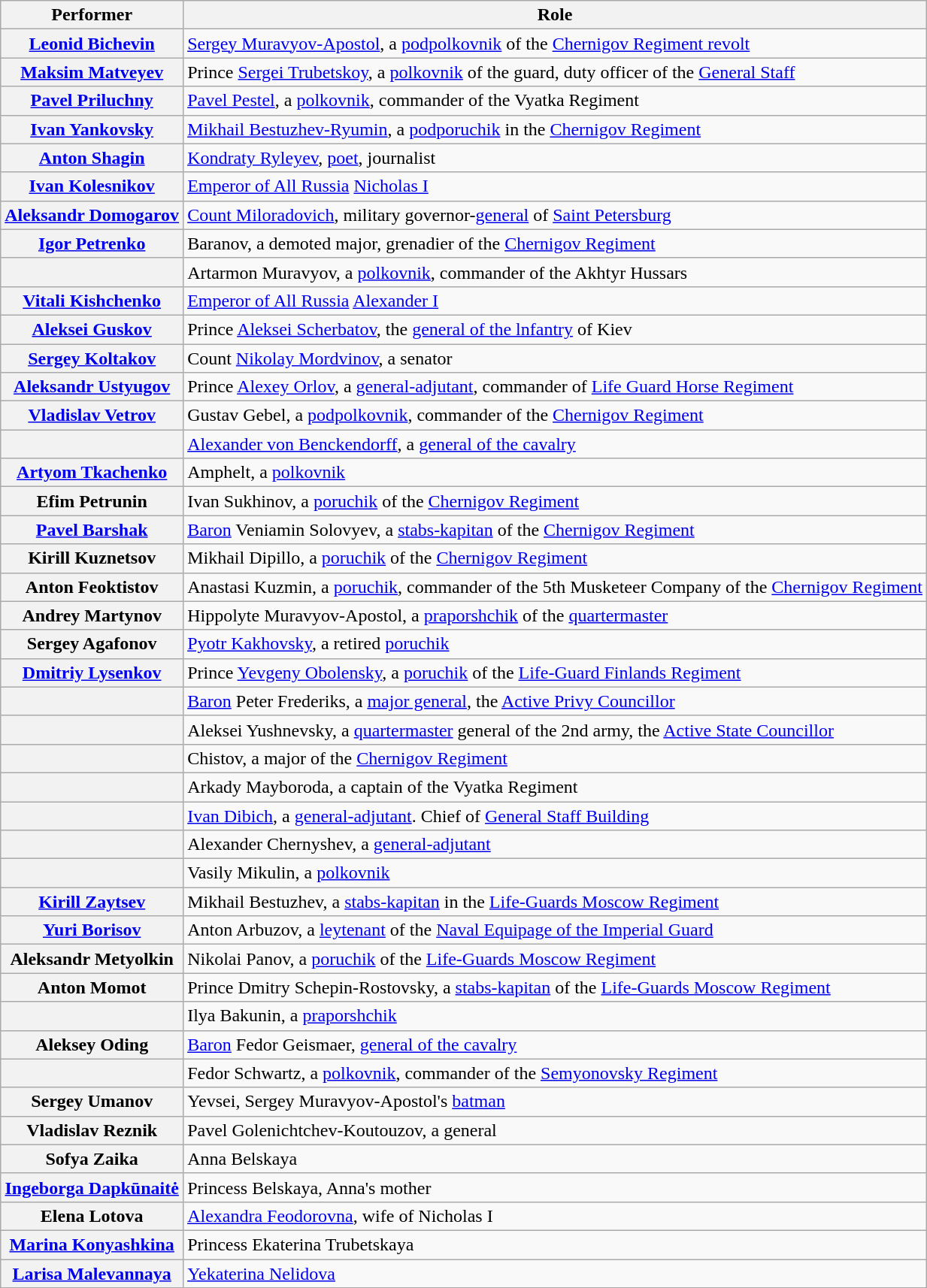<table class="wikitable plainrowheaders">
<tr>
<th scope="col">Performer</th>
<th scope="col">Role</th>
</tr>
<tr>
<th scope="row"><a href='#'>Leonid Bichevin</a></th>
<td><a href='#'>Sergey Muravyov-Apostol</a>, a <a href='#'>podpolkovnik</a> of the <a href='#'>Chernigov Regiment revolt</a></td>
</tr>
<tr>
<th scope="row"><a href='#'>Maksim Matveyev</a></th>
<td>Prince <a href='#'>Sergei Trubetskoy</a>, a <a href='#'>polkovnik</a> of the guard, duty officer of the <a href='#'>General Staff</a></td>
</tr>
<tr>
<th scope="row"><a href='#'>Pavel Priluchny</a></th>
<td><a href='#'>Pavel Pestel</a>, a <a href='#'>polkovnik</a>, commander of the Vyatka Regiment</td>
</tr>
<tr>
<th scope="row"><a href='#'>Ivan Yankovsky</a></th>
<td><a href='#'>Mikhail Bestuzhev-Ryumin</a>, a <a href='#'>podporuchik</a> in the <a href='#'>Chernigov Regiment</a></td>
</tr>
<tr>
<th scope="row"><a href='#'>Anton Shagin</a></th>
<td><a href='#'>Kondraty Ryleyev</a>, <a href='#'>poet</a>, journalist</td>
</tr>
<tr>
<th scope="row"><a href='#'>Ivan Kolesnikov</a></th>
<td><a href='#'>Emperor of All Russia</a> <a href='#'>Nicholas I</a></td>
</tr>
<tr>
<th scope="row"><a href='#'>Aleksandr Domogarov</a></th>
<td><a href='#'>Count Miloradovich</a>, military governor-<a href='#'>general</a> of <a href='#'>Saint Petersburg</a></td>
</tr>
<tr>
<th scope="row"><a href='#'>Igor Petrenko</a></th>
<td>Baranov, a demoted major, grenadier of the <a href='#'>Chernigov Regiment</a></td>
</tr>
<tr>
<th scope="row"></th>
<td>Artarmon Muravyov, a <a href='#'>polkovnik</a>, commander of the Akhtyr Hussars</td>
</tr>
<tr>
<th scope="row"><a href='#'>Vitali Kishchenko</a></th>
<td><a href='#'>Emperor of All Russia</a> <a href='#'>Alexander I</a></td>
</tr>
<tr>
<th scope="row"><a href='#'>Aleksei Guskov</a></th>
<td>Prince <a href='#'>Aleksei Scherbatov</a>, the <a href='#'>general of the lnfantry</a> of Kiev</td>
</tr>
<tr>
<th scope="row"><a href='#'>Sergey Koltakov</a></th>
<td>Count <a href='#'>Nikolay Mordvinov</a>, a senator</td>
</tr>
<tr>
<th scope="row"><a href='#'>Aleksandr Ustyugov</a></th>
<td>Prince <a href='#'>Alexey Orlov</a>, a <a href='#'>general-adjutant</a>, commander of <a href='#'>Life Guard Horse Regiment</a></td>
</tr>
<tr>
<th scope="row"><a href='#'>Vladislav Vetrov</a></th>
<td>Gustav Gebel, a <a href='#'>podpolkovnik</a>, commander of the <a href='#'>Chernigov Regiment</a></td>
</tr>
<tr>
<th scope="row"></th>
<td><a href='#'>Alexander von Benckendorff</a>, a <a href='#'>general of the cavalry</a></td>
</tr>
<tr>
<th scope="row"><a href='#'>Artyom Tkachenko</a></th>
<td>Amphelt, a <a href='#'>polkovnik</a></td>
</tr>
<tr>
<th scope="row">Efim Petrunin</th>
<td>Ivan Sukhinov, a <a href='#'>poruchik</a> of the <a href='#'>Chernigov Regiment</a></td>
</tr>
<tr>
<th scope="row"><a href='#'>Pavel Barshak</a></th>
<td><a href='#'>Baron</a> Veniamin Solovyev, a <a href='#'>stabs-kapitan</a> of the <a href='#'>Chernigov Regiment</a></td>
</tr>
<tr>
<th scope="row">Kirill Kuznetsov</th>
<td>Mikhail Dipillo, a <a href='#'>poruchik</a> of the <a href='#'>Chernigov Regiment</a></td>
</tr>
<tr>
<th scope="row">Anton Feoktistov</th>
<td>Anastasi Kuzmin, a <a href='#'>poruchik</a>, commander of the 5th Musketeer Company of the <a href='#'>Chernigov Regiment</a></td>
</tr>
<tr>
<th scope="row">Andrey Martynov</th>
<td>Hippolyte Muravyov-Apostol, a <a href='#'>praporshchik</a> of the <a href='#'>quartermaster</a></td>
</tr>
<tr>
<th scope="row">Sergey Agafonov</th>
<td><a href='#'>Pyotr Kakhovsky</a>, a retired <a href='#'>poruchik</a></td>
</tr>
<tr>
<th scope="row"><a href='#'>Dmitriy Lysenkov</a></th>
<td>Prince <a href='#'>Yevgeny Obolensky</a>, a <a href='#'>poruchik</a> of the <a href='#'>Life-Guard Finlands Regiment</a></td>
</tr>
<tr>
<th scope="row"></th>
<td><a href='#'>Baron</a> Peter Frederiks, a <a href='#'>major general</a>, the <a href='#'>Active Privy Councillor</a></td>
</tr>
<tr>
<th scope="row"></th>
<td>Aleksei Yushnevsky, a <a href='#'>quartermaster</a> general of the 2nd army, the <a href='#'>Active State Councillor</a></td>
</tr>
<tr>
<th scope="row"></th>
<td>Chistov, a major of the <a href='#'>Chernigov Regiment</a></td>
</tr>
<tr>
<th scope="row"></th>
<td>Arkady Mayboroda, a captain of the Vyatka Regiment</td>
</tr>
<tr>
<th scope="row"></th>
<td><a href='#'>Ivan Dibich</a>, a <a href='#'>general-adjutant</a>. Chief of <a href='#'>General Staff Building</a></td>
</tr>
<tr>
<th scope="row"></th>
<td>Alexander Chernyshev, a <a href='#'>general-adjutant</a></td>
</tr>
<tr>
<th scope="row"></th>
<td>Vasily Mikulin, a <a href='#'>polkovnik</a></td>
</tr>
<tr>
<th scope="row"><a href='#'>Kirill Zaytsev</a></th>
<td>Mikhail Bestuzhev, a <a href='#'>stabs-kapitan</a> in the <a href='#'>Life-Guards Moscow Regiment</a></td>
</tr>
<tr>
<th scope="row"><a href='#'>Yuri Borisov</a></th>
<td>Anton Arbuzov, a <a href='#'>leytenant</a> of the <a href='#'>Naval Equipage of the Imperial Guard</a></td>
</tr>
<tr>
<th scope="row">Aleksandr Metyolkin</th>
<td>Nikolai Panov, a <a href='#'>poruchik</a> of the <a href='#'>Life-Guards Moscow Regiment</a></td>
</tr>
<tr>
<th scope="row">Anton Momot</th>
<td>Prince Dmitry Schepin-Rostovsky, a <a href='#'>stabs-kapitan</a> of the <a href='#'>Life-Guards Moscow Regiment</a></td>
</tr>
<tr>
<th scope="row"></th>
<td>Ilya Bakunin, a <a href='#'>praporshchik</a></td>
</tr>
<tr>
<th scope="row">Aleksey Oding</th>
<td><a href='#'>Baron</a> Fedor Geismaer, <a href='#'>general of the cavalry</a></td>
</tr>
<tr>
<th scope="row"></th>
<td>Fedor Schwartz, a <a href='#'>polkovnik</a>, commander of the <a href='#'>Semyonovsky Regiment</a></td>
</tr>
<tr>
<th scope="row">Sergey Umanov</th>
<td>Yevsei, Sergey Muravyov-Apostol's <a href='#'>batman</a></td>
</tr>
<tr>
<th scope="row">Vladislav Reznik</th>
<td>Pavel Golenichtchev-Koutouzov, a general</td>
</tr>
<tr>
<th scope="row">Sofya Zaika</th>
<td>Anna Belskaya</td>
</tr>
<tr>
<th scope="row"><a href='#'>Ingeborga Dapkūnaitė</a></th>
<td>Princess Belskaya, Anna's mother</td>
</tr>
<tr>
<th scope="row">Elena Lotova</th>
<td><a href='#'>Alexandra Feodorovna</a>, wife of Nicholas I</td>
</tr>
<tr>
<th scope="row"><a href='#'>Marina Konyashkina</a></th>
<td>Princess Ekaterina Trubetskaya</td>
</tr>
<tr>
<th scope="row"><a href='#'>Larisa Malevannaya</a></th>
<td><a href='#'>Yekaterina Nelidova</a></td>
</tr>
</table>
